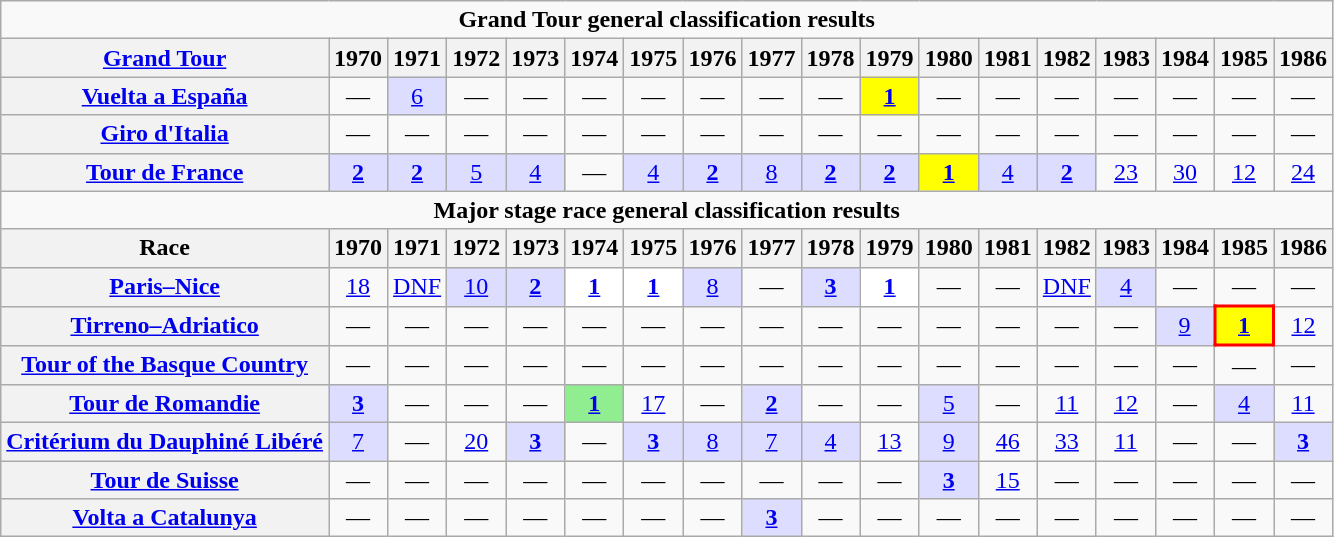<table class="wikitable plainrowheaders">
<tr>
<td colspan=18 align="center"><strong>Grand Tour general classification results</strong></td>
</tr>
<tr>
<th scope="col"><a href='#'>Grand Tour</a></th>
<th scope="col">1970</th>
<th scope="col">1971</th>
<th scope="col">1972</th>
<th scope="col">1973</th>
<th scope="col">1974</th>
<th scope="col">1975</th>
<th scope="col">1976</th>
<th scope="col">1977</th>
<th scope="col">1978</th>
<th scope="col">1979</th>
<th scope="col">1980</th>
<th scope="col">1981</th>
<th scope="col">1982</th>
<th scope="col">1983</th>
<th scope="col">1984</th>
<th scope="col">1985</th>
<th scope="col">1986</th>
</tr>
<tr style="text-align:center;">
<th scope="row"> <a href='#'>Vuelta a España</a></th>
<td>—</td>
<td style="background:#ddf;"><a href='#'>6</a></td>
<td>—</td>
<td>—</td>
<td>—</td>
<td>—</td>
<td>—</td>
<td>—</td>
<td>—</td>
<td style="background:yellow;"><a href='#'><strong>1</strong></a></td>
<td>—</td>
<td>—</td>
<td>—</td>
<td>—</td>
<td>—</td>
<td>—</td>
<td>—</td>
</tr>
<tr style="text-align:center;">
<th scope="row"> <a href='#'>Giro d'Italia</a></th>
<td>—</td>
<td>—</td>
<td>—</td>
<td>—</td>
<td>—</td>
<td>—</td>
<td>—</td>
<td>—</td>
<td>—</td>
<td>—</td>
<td>—</td>
<td>—</td>
<td>—</td>
<td>—</td>
<td>—</td>
<td>—</td>
<td>—</td>
</tr>
<tr style="text-align:center;">
<th scope="row"> <a href='#'>Tour de France</a></th>
<td style="background:#ddf;"><a href='#'><strong>2</strong></a></td>
<td style="background:#ddf;"><a href='#'><strong>2</strong></a></td>
<td style="background:#ddf;"><a href='#'>5</a></td>
<td style="background:#ddf;"><a href='#'>4</a></td>
<td>—</td>
<td style="background:#ddf;"><a href='#'>4</a></td>
<td style="background:#ddf;"><a href='#'><strong>2</strong></a></td>
<td style="background:#ddf;"><a href='#'>8</a></td>
<td style="background:#ddf;"><a href='#'><strong>2</strong></a></td>
<td style="background:#ddf;"><a href='#'><strong>2</strong></a></td>
<td style="background:yellow;"><a href='#'><strong>1</strong></a></td>
<td style="background:#ddf;"><a href='#'>4</a></td>
<td style="background:#ddf;"><a href='#'><strong>2</strong></a></td>
<td><a href='#'>23</a></td>
<td><a href='#'>30</a></td>
<td><a href='#'>12</a></td>
<td><a href='#'>24</a></td>
</tr>
<tr>
<td colspan=18 align="center"><strong>Major stage race general classification results</strong></td>
</tr>
<tr>
<th scope="col">Race</th>
<th scope="col">1970</th>
<th scope="col">1971</th>
<th scope="col">1972</th>
<th scope="col">1973</th>
<th scope="col">1974</th>
<th scope="col">1975</th>
<th scope="col">1976</th>
<th scope="col">1977</th>
<th scope="col">1978</th>
<th scope="col">1979</th>
<th scope="col">1980</th>
<th scope="col">1981</th>
<th scope="col">1982</th>
<th scope="col">1983</th>
<th scope="col">1984</th>
<th scope="col">1985</th>
<th scope="col">1986</th>
</tr>
<tr style="text-align:center;">
<th scope="row"> <a href='#'>Paris–Nice</a></th>
<td><a href='#'>18</a></td>
<td><a href='#'>DNF</a></td>
<td style="background:#ddf;"><a href='#'>10</a></td>
<td style="background:#ddf;"><a href='#'><strong>2</strong></a></td>
<td style="background:white;"><a href='#'><strong>1</strong></a></td>
<td style="background:white;"><a href='#'><strong>1</strong></a></td>
<td style="background:#ddf;"><a href='#'>8</a></td>
<td>—</td>
<td style="background:#ddf;"><a href='#'><strong>3</strong></a></td>
<td style="background:white;"><a href='#'><strong>1</strong></a></td>
<td>—</td>
<td>—</td>
<td><a href='#'>DNF</a></td>
<td style="background:#ddf;"><a href='#'>4</a></td>
<td>—</td>
<td>—</td>
<td>—</td>
</tr>
<tr style="text-align:center;">
<th scope="row"> <a href='#'>Tirreno–Adriatico</a></th>
<td>—</td>
<td>—</td>
<td>—</td>
<td>—</td>
<td>—</td>
<td>—</td>
<td>—</td>
<td>—</td>
<td>—</td>
<td>—</td>
<td>—</td>
<td>—</td>
<td>—</td>
<td>—</td>
<td style="background:#ddf;"><a href='#'>9</a></td>
<td style="background:yellow; border:2px solid red;"><a href='#'><strong>1</strong></a></td>
<td><a href='#'>12</a></td>
</tr>
<tr style="text-align:center;">
<th scope="row"> <a href='#'>Tour of the Basque Country</a></th>
<td>—</td>
<td>—</td>
<td>—</td>
<td>—</td>
<td>—</td>
<td>—</td>
<td>—</td>
<td>—</td>
<td>—</td>
<td>—</td>
<td>—</td>
<td>—</td>
<td>—</td>
<td>—</td>
<td>—</td>
<td>—</td>
<td>—</td>
</tr>
<tr style="text-align:center;">
<th scope="row"> <a href='#'>Tour de Romandie</a></th>
<td style="background:#ddf;"><a href='#'><strong>3</strong></a></td>
<td>—</td>
<td>—</td>
<td>—</td>
<td style="background:lightgreen;"><a href='#'><strong>1</strong></a></td>
<td><a href='#'>17</a></td>
<td>—</td>
<td style="background:#ddf;"><a href='#'><strong>2</strong></a></td>
<td>—</td>
<td>—</td>
<td style="background:#ddf;"><a href='#'>5</a></td>
<td>—</td>
<td><a href='#'>11</a></td>
<td><a href='#'>12</a></td>
<td>—</td>
<td style="background:#ddf;"><a href='#'>4</a></td>
<td><a href='#'>11</a></td>
</tr>
<tr style="text-align:center;">
<th scope="row"> <a href='#'>Critérium du Dauphiné Libéré</a></th>
<td style="background:#ddf;"><a href='#'>7</a></td>
<td>—</td>
<td><a href='#'>20</a></td>
<td style="background:#ddf;"><a href='#'><strong>3</strong></a></td>
<td>—</td>
<td style="background:#ddf;"><a href='#'><strong>3</strong></a></td>
<td style="background:#ddf;"><a href='#'>8</a></td>
<td style="background:#ddf;"><a href='#'>7</a></td>
<td style="background:#ddf;"><a href='#'>4</a></td>
<td><a href='#'>13</a></td>
<td style="background:#ddf;"><a href='#'>9</a></td>
<td><a href='#'>46</a></td>
<td><a href='#'>33</a></td>
<td><a href='#'>11</a></td>
<td>—</td>
<td>—</td>
<td style="background:#ddf;"><a href='#'><strong>3</strong></a></td>
</tr>
<tr align="center">
<th scope="row"> <a href='#'>Tour de Suisse</a></th>
<td>—</td>
<td>—</td>
<td>—</td>
<td>—</td>
<td>—</td>
<td>—</td>
<td>—</td>
<td>—</td>
<td>—</td>
<td>—</td>
<td style="background:#ddf;"><a href='#'><strong>3</strong></a></td>
<td><a href='#'>15</a></td>
<td>—</td>
<td>—</td>
<td>—</td>
<td>—</td>
<td>—</td>
</tr>
<tr style="text-align:center;">
<th scope="row"> <a href='#'>Volta a Catalunya</a></th>
<td>—</td>
<td>—</td>
<td>—</td>
<td>—</td>
<td>—</td>
<td>—</td>
<td>—</td>
<td style="background:#ddf;"><a href='#'><strong>3</strong></a></td>
<td>—</td>
<td>—</td>
<td>—</td>
<td>—</td>
<td>—</td>
<td>—</td>
<td>—</td>
<td>—</td>
<td>—</td>
</tr>
</table>
